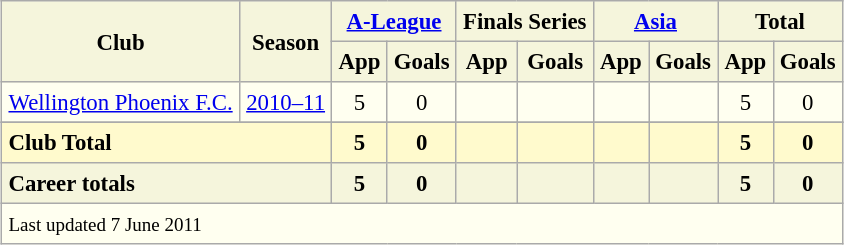<table border=1 align=center cellpadding=4 cellspacing=2 style="background: ivory; font-size: 95%; border: 1px #aaaaaa solid; border-collapse: collapse; clear:center">
<tr style="background:beige">
<th rowspan="2">Club</th>
<th rowspan="2">Season</th>
<th colspan="2"><a href='#'>A-League</a></th>
<th colspan="2">Finals Series</th>
<th colspan="2"><a href='#'>Asia</a></th>
<th colspan="2">Total</th>
</tr>
<tr style="background:beige">
<th>App</th>
<th>Goals</th>
<th>App</th>
<th>Goals</th>
<th>App</th>
<th>Goals</th>
<th>App</th>
<th>Goals</th>
</tr>
<tr>
<td align="center"><a href='#'>Wellington Phoenix F.C.</a></td>
<td align="center"><a href='#'>2010–11</a></td>
<td align="center">5</td>
<td align="center">0</td>
<td align="center"></td>
<td align="center"></td>
<td align="center"></td>
<td align="center"></td>
<td align="center">5</td>
<td align="center">0</td>
</tr>
<tr>
</tr>
<tr style="background:lemonchiffon">
<th colspan="2" align="left">Club Total</th>
<th>5</th>
<th>0</th>
<th></th>
<th></th>
<th></th>
<th></th>
<th>5</th>
<th>0</th>
</tr>
<tr>
<th style="background:beige" colspan="2" align="left">Career totals</th>
<th align=center style="background:beige">5</th>
<th align=center style="background:beige">0</th>
<th align=center style="background:beige"></th>
<th align=center style="background:beige"></th>
<th align=center style="background:beige"></th>
<th align=center style="background:beige"></th>
<th align=center style="background:beige">5</th>
<th align=center style="background:beige">0</th>
</tr>
<tr>
<td colspan="12"><small>Last updated 7 June 2011</small></td>
</tr>
</table>
